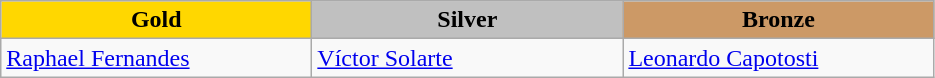<table class="wikitable" style="text-align:left">
<tr align="center">
<td width=200 bgcolor=gold><strong>Gold</strong></td>
<td width=200 bgcolor=silver><strong>Silver</strong></td>
<td width=200 bgcolor=CC9966><strong>Bronze</strong></td>
</tr>
<tr>
<td><a href='#'>Raphael Fernandes</a><br><em></em></td>
<td><a href='#'>Víctor Solarte</a><br><em></em></td>
<td><a href='#'>Leonardo Capotosti</a><br><em></em></td>
</tr>
</table>
